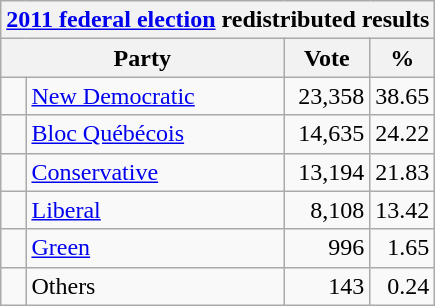<table class="wikitable">
<tr>
<th colspan="4"><a href='#'>2011 federal election</a> redistributed results</th>
</tr>
<tr>
<th bgcolor="#DDDDFF" width="130px" colspan="2">Party</th>
<th bgcolor="#DDDDFF" width="50px">Vote</th>
<th bgcolor="#DDDDFF" width="30px">%</th>
</tr>
<tr>
<td> </td>
<td><a href='#'>New Democratic</a></td>
<td align=right>23,358</td>
<td align=right>38.65</td>
</tr>
<tr>
<td> </td>
<td><a href='#'>Bloc Québécois</a></td>
<td align=right>14,635</td>
<td align=right>24.22</td>
</tr>
<tr>
<td> </td>
<td><a href='#'>Conservative</a></td>
<td align=right>13,194</td>
<td align=right>21.83</td>
</tr>
<tr>
<td> </td>
<td><a href='#'>Liberal</a></td>
<td align=right>8,108</td>
<td align=right>13.42</td>
</tr>
<tr>
<td> </td>
<td><a href='#'>Green</a></td>
<td align=right>996</td>
<td align=right>1.65</td>
</tr>
<tr>
<td> </td>
<td>Others</td>
<td align=right>143</td>
<td align=right>0.24</td>
</tr>
</table>
